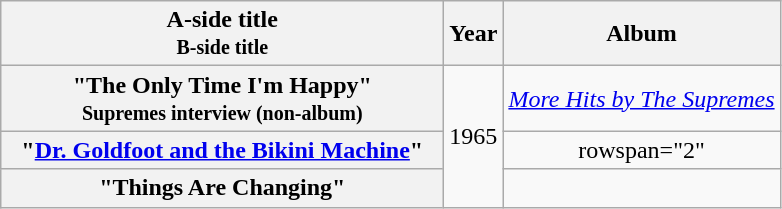<table class="wikitable plainrowheaders" style="text-align:center;">
<tr>
<th scope="col" style="width:18em;">A-side title<br><small>B-side title</small></th>
<th scope="col">Year</th>
<th scope="col">Album</th>
</tr>
<tr>
<th scope="row">"The Only Time I'm Happy" <br><small>Supremes interview (non-album)</small></th>
<td rowspan="3">1965</td>
<td><em><a href='#'>More Hits by The Supremes</a></em></td>
</tr>
<tr>
<th scope="row">"<a href='#'>Dr. Goldfoot and the Bikini Machine</a>"</th>
<td>rowspan="2" </td>
</tr>
<tr>
<th scope="row">"Things Are Changing"</th>
</tr>
</table>
